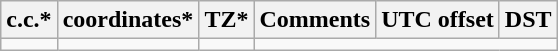<table class="wikitable sortable">
<tr>
<th>c.c.*</th>
<th>coordinates*</th>
<th>TZ*</th>
<th>Comments</th>
<th>UTC offset</th>
<th>DST</th>
</tr>
<tr --->
<td></td>
<td></td>
<td></td>
</tr>
</table>
